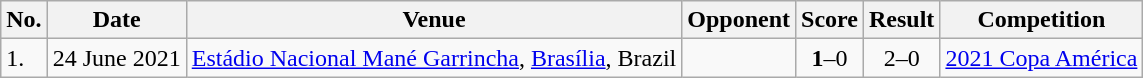<table class="wikitable" style="font-size:100%;">
<tr>
<th>No.</th>
<th>Date</th>
<th>Venue</th>
<th>Opponent</th>
<th>Score</th>
<th>Result</th>
<th>Competition</th>
</tr>
<tr>
<td>1.</td>
<td>24 June 2021</td>
<td><a href='#'>Estádio Nacional Mané Garrincha</a>, <a href='#'>Brasília</a>, Brazil</td>
<td></td>
<td align=center><strong>1</strong>–0</td>
<td align=center>2–0</td>
<td><a href='#'>2021 Copa América</a></td>
</tr>
</table>
